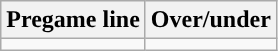<table class="wikitable">
<tr align="center">
<th>Pregame line</th>
<th>Over/under</th>
</tr>
<tr align="center">
<td></td>
<td></td>
</tr>
</table>
